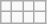<table class="wikitable">
<tr>
<td></td>
<td></td>
<td></td>
<td></td>
</tr>
<tr>
<td></td>
<td></td>
<td></td>
<td></td>
</tr>
</table>
